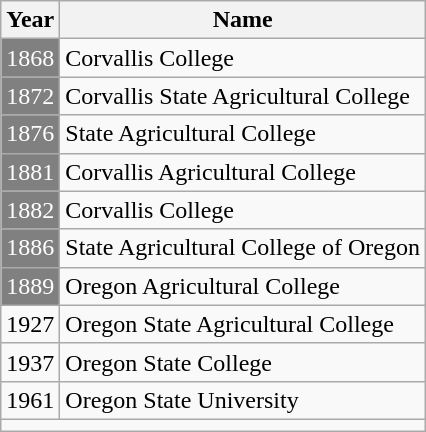<table class="wikitable mw-collapsible mw-collapsed">
<tr>
<th scope=col>Year</th>
<th scope=col>Name</th>
</tr>
<tr>
<td style="background: gray; color: white;">1868</td>
<td>Corvallis College</td>
</tr>
<tr>
<td style="background: gray; color: white;">1872</td>
<td>Corvallis State Agricultural College</td>
</tr>
<tr>
<td style="background: gray; color: white;">1876</td>
<td>State Agricultural College</td>
</tr>
<tr>
<td style="background: gray; color: white;">1881</td>
<td>Corvallis Agricultural College</td>
</tr>
<tr>
<td style="background: gray; color: white;">1882</td>
<td>Corvallis College</td>
</tr>
<tr>
<td style="background: gray; color: white;">1886</td>
<td>State Agricultural College of Oregon</td>
</tr>
<tr>
<td style="background: gray; color: white;">1889</td>
<td>Oregon Agricultural College</td>
</tr>
<tr>
<td>1927</td>
<td>Oregon State Agricultural College</td>
</tr>
<tr>
<td>1937</td>
<td>Oregon State College</td>
</tr>
<tr>
<td>1961</td>
<td>Oregon State University</td>
</tr>
<tr style="">
<td colspan="2" style=""></td>
</tr>
</table>
